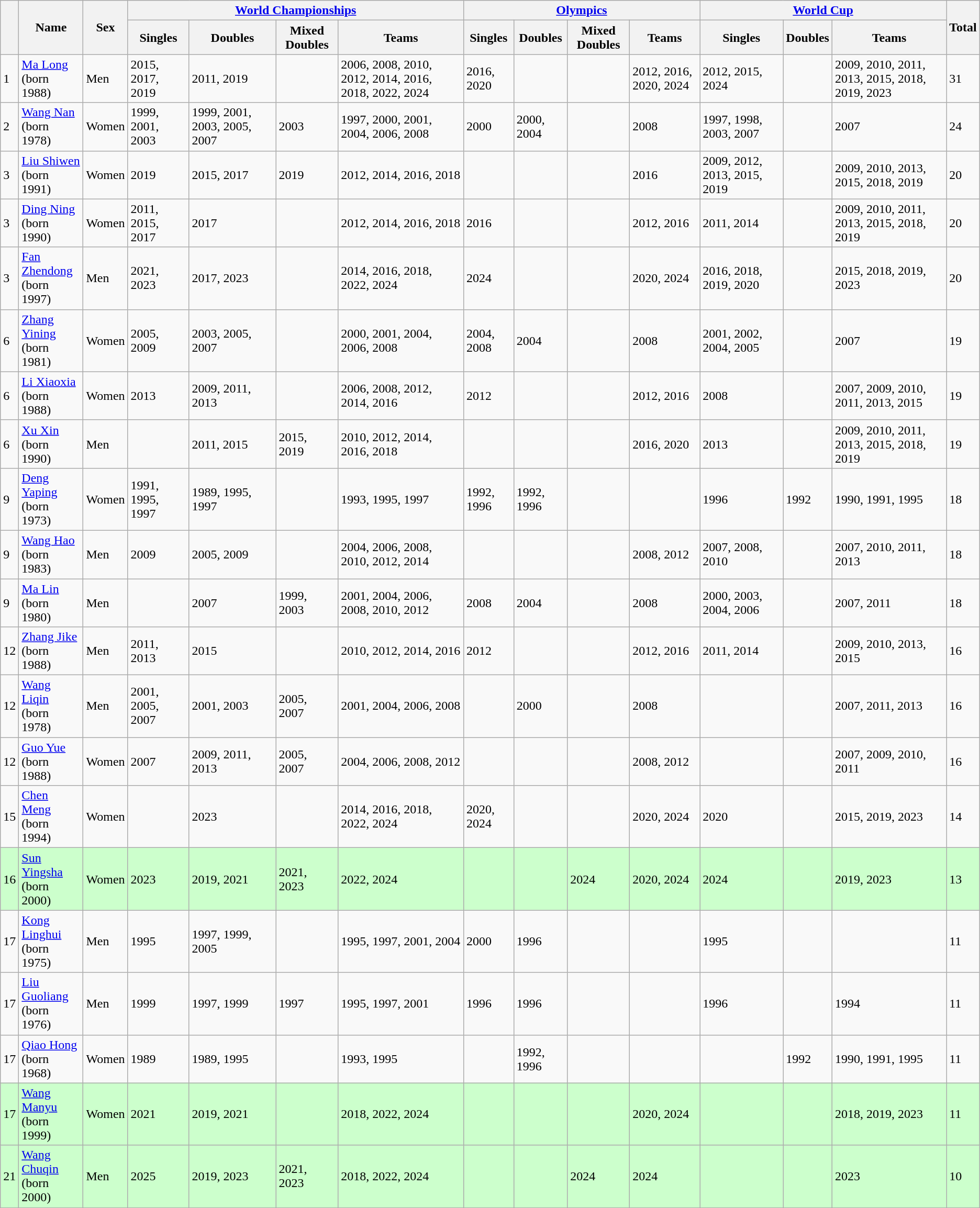<table class="wikitable">
<tr>
<th rowspan=2></th>
<th rowspan=2>Name</th>
<th rowspan=2>Sex</th>
<th colspan=4><a href='#'>World Championships</a></th>
<th colspan=4><a href='#'>Olympics</a></th>
<th colspan=3><a href='#'>World Cup</a></th>
<th rowspan=2>Total</th>
</tr>
<tr>
<th>Singles</th>
<th>Doubles</th>
<th>Mixed Doubles</th>
<th>Teams</th>
<th>Singles</th>
<th>Doubles</th>
<th>Mixed Doubles</th>
<th>Teams</th>
<th>Singles</th>
<th>Doubles</th>
<th>Teams</th>
</tr>
<tr>
<td>1</td>
<td><a href='#'>Ma Long</a><br>(born 1988)</td>
<td>Men</td>
<td>2015, 2017, 2019</td>
<td>2011, 2019</td>
<td></td>
<td>2006, 2008, 2010, 2012, 2014, 2016, 2018, 2022, 2024</td>
<td>2016, 2020</td>
<td></td>
<td></td>
<td>2012, 2016, 2020, 2024</td>
<td>2012, 2015, 2024</td>
<td></td>
<td>2009, 2010, 2011, 2013, 2015, 2018, 2019, 2023</td>
<td>31</td>
</tr>
<tr>
<td>2</td>
<td><a href='#'>Wang Nan</a><br>(born 1978)</td>
<td>Women</td>
<td>1999, 2001, 2003</td>
<td>1999, 2001, 2003, 2005, 2007</td>
<td>2003</td>
<td>1997, 2000, 2001, 2004, 2006, 2008</td>
<td>2000</td>
<td>2000, 2004</td>
<td></td>
<td>2008</td>
<td>1997, 1998, 2003, 2007</td>
<td></td>
<td>2007</td>
<td>24</td>
</tr>
<tr>
<td>3</td>
<td><a href='#'>Liu Shiwen</a><br>(born 1991)</td>
<td>Women</td>
<td>2019</td>
<td>2015, 2017</td>
<td>2019</td>
<td>2012, 2014, 2016, 2018</td>
<td></td>
<td></td>
<td></td>
<td>2016</td>
<td>2009, 2012, 2013, 2015, 2019</td>
<td></td>
<td>2009, 2010, 2013, 2015, 2018, 2019</td>
<td>20</td>
</tr>
<tr>
<td>3</td>
<td><a href='#'>Ding Ning</a><br>(born 1990)</td>
<td>Women</td>
<td>2011, 2015, 2017</td>
<td>2017</td>
<td></td>
<td>2012, 2014, 2016, 2018</td>
<td>2016</td>
<td></td>
<td></td>
<td>2012, 2016</td>
<td>2011, 2014</td>
<td></td>
<td>2009, 2010, 2011, 2013, 2015, 2018, 2019</td>
<td>20</td>
</tr>
<tr>
<td>3</td>
<td><a href='#'>Fan Zhendong</a><br>(born 1997)</td>
<td>Men</td>
<td>2021, 2023</td>
<td>2017, 2023</td>
<td></td>
<td>2014, 2016, 2018, 2022, 2024</td>
<td>2024</td>
<td></td>
<td></td>
<td>2020, 2024</td>
<td>2016, 2018, 2019, 2020</td>
<td></td>
<td>2015, 2018, 2019, 2023</td>
<td>20</td>
</tr>
<tr>
<td>6</td>
<td><a href='#'>Zhang Yining</a><br>(born 1981)</td>
<td>Women</td>
<td>2005, 2009</td>
<td>2003, 2005, 2007</td>
<td></td>
<td>2000, 2001, 2004, 2006, 2008</td>
<td>2004, 2008</td>
<td>2004</td>
<td></td>
<td>2008</td>
<td>2001, 2002, 2004, 2005</td>
<td></td>
<td>2007</td>
<td>19</td>
</tr>
<tr>
<td>6</td>
<td><a href='#'>Li Xiaoxia</a><br>(born 1988)</td>
<td>Women</td>
<td>2013</td>
<td>2009, 2011, 2013</td>
<td></td>
<td>2006, 2008, 2012, 2014, 2016</td>
<td>2012</td>
<td></td>
<td></td>
<td>2012, 2016</td>
<td>2008</td>
<td></td>
<td>2007, 2009, 2010, 2011, 2013, 2015</td>
<td>19</td>
</tr>
<tr>
<td>6</td>
<td><a href='#'>Xu Xin</a><br>(born 1990)</td>
<td>Men</td>
<td></td>
<td>2011, 2015</td>
<td>2015, 2019</td>
<td>2010, 2012, 2014, 2016, 2018</td>
<td></td>
<td></td>
<td></td>
<td>2016, 2020</td>
<td>2013</td>
<td></td>
<td>2009, 2010, 2011, 2013, 2015, 2018, 2019</td>
<td>19</td>
</tr>
<tr>
<td>9</td>
<td><a href='#'>Deng Yaping</a><br>(born 1973)</td>
<td>Women</td>
<td>1991, 1995, 1997</td>
<td>1989, 1995, 1997</td>
<td></td>
<td>1993, 1995, 1997</td>
<td>1992, 1996</td>
<td>1992, 1996</td>
<td></td>
<td></td>
<td>1996</td>
<td>1992</td>
<td>1990, 1991, 1995</td>
<td>18</td>
</tr>
<tr>
<td>9</td>
<td><a href='#'>Wang Hao</a><br>(born 1983)</td>
<td>Men</td>
<td>2009</td>
<td>2005, 2009</td>
<td></td>
<td>2004, 2006, 2008, 2010, 2012, 2014</td>
<td></td>
<td></td>
<td></td>
<td>2008, 2012</td>
<td>2007, 2008, 2010</td>
<td></td>
<td>2007, 2010, 2011, 2013</td>
<td>18</td>
</tr>
<tr>
<td>9</td>
<td><a href='#'>Ma Lin</a><br>(born 1980)</td>
<td>Men</td>
<td></td>
<td>2007</td>
<td>1999, 2003</td>
<td>2001, 2004, 2006, 2008, 2010, 2012</td>
<td>2008</td>
<td>2004</td>
<td></td>
<td>2008</td>
<td>2000, 2003, 2004, 2006</td>
<td></td>
<td>2007, 2011</td>
<td>18</td>
</tr>
<tr>
<td>12</td>
<td><a href='#'>Zhang Jike</a><br>(born 1988)</td>
<td>Men</td>
<td>2011, 2013</td>
<td>2015</td>
<td></td>
<td>2010, 2012, 2014, 2016</td>
<td>2012</td>
<td></td>
<td></td>
<td>2012, 2016</td>
<td>2011, 2014</td>
<td></td>
<td>2009, 2010, 2013, 2015</td>
<td>16</td>
</tr>
<tr>
<td>12</td>
<td><a href='#'>Wang Liqin</a><br>(born 1978)</td>
<td>Men</td>
<td>2001, 2005, 2007</td>
<td>2001, 2003</td>
<td>2005, 2007</td>
<td>2001, 2004, 2006, 2008</td>
<td></td>
<td>2000</td>
<td></td>
<td>2008</td>
<td></td>
<td></td>
<td>2007, 2011, 2013</td>
<td>16</td>
</tr>
<tr>
<td>12</td>
<td><a href='#'>Guo Yue</a><br>(born 1988)</td>
<td>Women</td>
<td>2007</td>
<td>2009, 2011, 2013</td>
<td>2005, 2007</td>
<td>2004, 2006, 2008, 2012</td>
<td></td>
<td></td>
<td></td>
<td>2008, 2012</td>
<td></td>
<td></td>
<td>2007, 2009, 2010, 2011</td>
<td>16</td>
</tr>
<tr>
<td>15</td>
<td><a href='#'>Chen Meng</a><br>(born 1994)</td>
<td>Women</td>
<td></td>
<td>2023</td>
<td></td>
<td>2014, 2016, 2018, 2022, 2024</td>
<td>2020, 2024</td>
<td></td>
<td></td>
<td>2020, 2024</td>
<td>2020</td>
<td></td>
<td>2015, 2019, 2023</td>
<td>14</td>
</tr>
<tr>
<td bgcolor=#CCFFCC>16</td>
<td bgcolor=#CCFFCC><a href='#'>Sun Yingsha</a><br>(born 2000)</td>
<td bgcolor=#CCFFCC>Women</td>
<td bgcolor=#CCFFCC>2023</td>
<td bgcolor=#CCFFCC>2019, 2021</td>
<td bgcolor=#CCFFCC>2021, 2023</td>
<td bgcolor=#CCFFCC>2022, 2024</td>
<td bgcolor=#CCFFCC></td>
<td bgcolor=#CCFFCC></td>
<td bgcolor=#CCFFCC>2024</td>
<td bgcolor=#CCFFCC>2020, 2024</td>
<td bgcolor=#CCFFCC>2024</td>
<td bgcolor=#CCFFCC></td>
<td bgcolor=#CCFFCC>2019, 2023</td>
<td bgcolor=#CCFFCC>13</td>
</tr>
<tr>
<td>17</td>
<td><a href='#'>Kong Linghui</a><br>(born 1975)</td>
<td>Men</td>
<td>1995</td>
<td>1997, 1999, 2005</td>
<td></td>
<td>1995, 1997, 2001, 2004</td>
<td>2000</td>
<td>1996</td>
<td></td>
<td></td>
<td>1995</td>
<td></td>
<td></td>
<td>11</td>
</tr>
<tr>
<td>17</td>
<td><a href='#'>Liu Guoliang</a><br>(born 1976)</td>
<td>Men</td>
<td>1999</td>
<td>1997, 1999</td>
<td>1997</td>
<td>1995, 1997, 2001</td>
<td>1996</td>
<td>1996</td>
<td></td>
<td></td>
<td>1996</td>
<td></td>
<td>1994</td>
<td>11</td>
</tr>
<tr>
<td>17</td>
<td><a href='#'>Qiao Hong</a><br>(born 1968)</td>
<td>Women</td>
<td>1989</td>
<td>1989, 1995</td>
<td></td>
<td>1993, 1995</td>
<td></td>
<td>1992, 1996</td>
<td></td>
<td></td>
<td></td>
<td>1992</td>
<td>1990, 1991, 1995</td>
<td>11</td>
</tr>
<tr>
<td bgcolor=#CCFFCC>17</td>
<td bgcolor=#CCFFCC><a href='#'>Wang Manyu</a><br>(born 1999)</td>
<td bgcolor=#CCFFCC>Women</td>
<td bgcolor=#CCFFCC>2021</td>
<td bgcolor=#CCFFCC>2019, 2021</td>
<td bgcolor=#CCFFCC></td>
<td bgcolor=#CCFFCC>2018, 2022, 2024</td>
<td bgcolor=#CCFFCC></td>
<td bgcolor=#CCFFCC></td>
<td bgcolor=#CCFFCC></td>
<td bgcolor=#CCFFCC>2020, 2024</td>
<td bgcolor=#CCFFCC></td>
<td bgcolor=#CCFFCC></td>
<td bgcolor=#CCFFCC>2018, 2019, 2023</td>
<td bgcolor=#CCFFCC>11</td>
</tr>
<tr>
<td bgcolor=#CCFFCC>21</td>
<td bgcolor=#CCFFCC><a href='#'>Wang Chuqin</a><br>(born 2000)</td>
<td bgcolor=#CCFFCC>Men</td>
<td bgcolor=#CCFFCC>2025</td>
<td bgcolor=#CCFFCC>2019, 2023</td>
<td bgcolor=#CCFFCC>2021, 2023</td>
<td bgcolor=#CCFFCC>2018, 2022, 2024</td>
<td bgcolor=#CCFFCC></td>
<td bgcolor=#CCFFCC></td>
<td bgcolor=#CCFFCC>2024</td>
<td bgcolor=#CCFFCC>2024</td>
<td bgcolor=#CCFFCC></td>
<td bgcolor=#CCFFCC></td>
<td bgcolor=#CCFFCC>2023</td>
<td bgcolor=#CCFFCC>10</td>
</tr>
<tr>
</tr>
</table>
